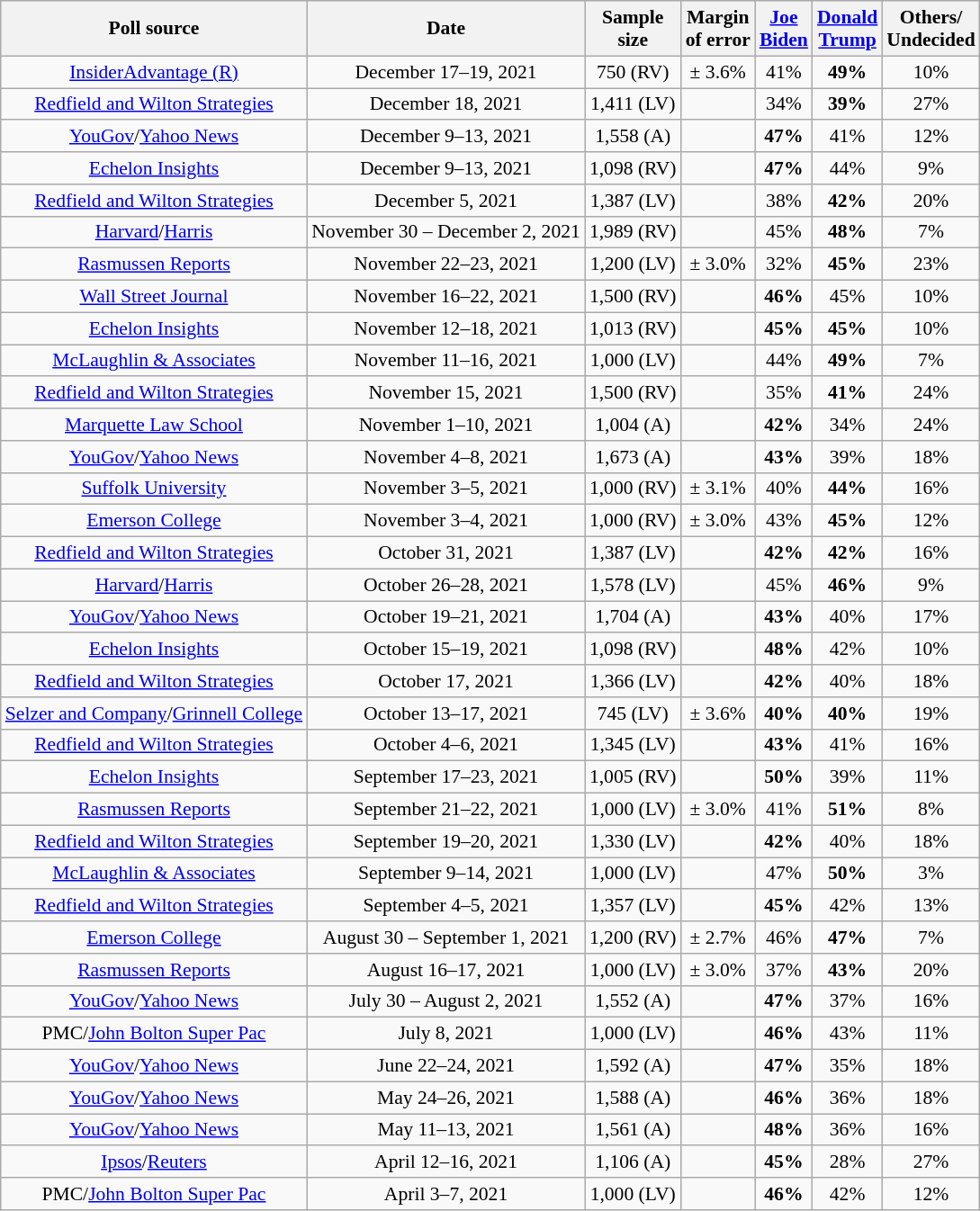<table class="wikitable sortable mw-collapsible " style="text-align:center;font-size:90%;line-height:17px">
<tr>
<th>Poll source</th>
<th>Date</th>
<th>Sample<br>size</th>
<th>Margin<br>of error</th>
<th><a href='#'>Joe<br>Biden</a><br><small></small></th>
<th><a href='#'>Donald<br>Trump</a><br><small></small></th>
<th>Others/<br>Undecided</th>
</tr>
<tr>
<td><a href='#'>InsiderAdvantage (R)</a></td>
<td data-sort-value="2021-12-19">December 17–19, 2021</td>
<td>750 (RV)</td>
<td>± 3.6%</td>
<td>41%</td>
<td><strong>49%</strong></td>
<td>10%</td>
</tr>
<tr>
<td><a href='#'>Redfield and Wilton Strategies</a></td>
<td data-sort-value="2021-12-18">December 18, 2021</td>
<td>1,411 (LV)</td>
<td></td>
<td>34%</td>
<td><strong>39%</strong></td>
<td>27%</td>
</tr>
<tr>
<td><a href='#'>YouGov</a>/<a href='#'>Yahoo News</a></td>
<td data-sort-value="2021-12-13">December 9–13, 2021</td>
<td>1,558 (A)</td>
<td></td>
<td><strong>47%</strong></td>
<td>41%</td>
<td>12%</td>
</tr>
<tr>
<td><a href='#'>Echelon Insights</a></td>
<td data-sort-value="2021-12-13">December 9–13, 2021</td>
<td>1,098 (RV)</td>
<td></td>
<td><strong>47%</strong></td>
<td>44%</td>
<td>9%</td>
</tr>
<tr>
<td><a href='#'>Redfield and Wilton Strategies</a></td>
<td data-sort-value="2021-12-05">December 5, 2021</td>
<td>1,387 (LV)</td>
<td></td>
<td>38%</td>
<td><strong>42%</strong></td>
<td>20%</td>
</tr>
<tr>
<td><a href='#'>Harvard</a>/<a href='#'>Harris</a></td>
<td data-sort-value="2021-12-02">November 30 – December 2, 2021</td>
<td>1,989 (RV)</td>
<td></td>
<td>45%</td>
<td><strong>48%</strong></td>
<td>7%</td>
</tr>
<tr>
<td><a href='#'>Rasmussen Reports</a></td>
<td data-sort-value="2021-11-23">November 22–23, 2021</td>
<td>1,200 (LV)</td>
<td>± 3.0%</td>
<td>32%</td>
<td><strong>45%</strong></td>
<td>23%</td>
</tr>
<tr>
<td><a href='#'>Wall Street Journal</a></td>
<td data-sort-value="2021-11-22">November 16–22, 2021</td>
<td>1,500 (RV)</td>
<td></td>
<td><strong>46%</strong></td>
<td>45%</td>
<td>10%</td>
</tr>
<tr>
<td><a href='#'>Echelon Insights</a></td>
<td data-sort-value="2021-11-18">November 12–18, 2021</td>
<td>1,013 (RV)</td>
<td></td>
<td><strong>45%</strong></td>
<td><strong>45%</strong></td>
<td>10%</td>
</tr>
<tr>
<td><a href='#'>McLaughlin & Associates</a></td>
<td data-sort-value="2021-11-16">November 11–16, 2021</td>
<td>1,000 (LV)</td>
<td></td>
<td>44%</td>
<td><strong>49%</strong></td>
<td>7%</td>
</tr>
<tr>
<td><a href='#'>Redfield and Wilton Strategies</a></td>
<td data-sort-value="2021-11-15">November 15, 2021</td>
<td>1,500 (RV)</td>
<td></td>
<td>35%</td>
<td><strong>41%</strong></td>
<td>24%</td>
</tr>
<tr>
<td><a href='#'>Marquette Law School</a></td>
<td data-sort-value="2021-11-10">November 1–10, 2021</td>
<td>1,004 (A)</td>
<td></td>
<td><strong>42%</strong></td>
<td>34%</td>
<td>24%</td>
</tr>
<tr>
<td><a href='#'>YouGov</a>/<a href='#'>Yahoo News</a></td>
<td data-sort-value="2021-11-08">November 4–8, 2021</td>
<td>1,673 (A)</td>
<td></td>
<td><strong>43%</strong></td>
<td>39%</td>
<td>18%</td>
</tr>
<tr>
<td><a href='#'>Suffolk University</a></td>
<td data-sort-value="2021-11-05">November 3–5, 2021</td>
<td>1,000 (RV)</td>
<td>± 3.1%</td>
<td>40%</td>
<td><strong>44%</strong></td>
<td>16%</td>
</tr>
<tr>
<td><a href='#'>Emerson College</a></td>
<td data-sort-value="2021-11-04">November 3–4, 2021</td>
<td>1,000 (RV)</td>
<td>± 3.0%</td>
<td>43%</td>
<td><strong>45%</strong></td>
<td>12%</td>
</tr>
<tr>
<td><a href='#'>Redfield and Wilton Strategies</a></td>
<td data-sort-value="2021-10-31">October 31, 2021</td>
<td>1,387 (LV)</td>
<td></td>
<td><strong>42%</strong></td>
<td><strong>42%</strong></td>
<td>16%</td>
</tr>
<tr>
<td><a href='#'>Harvard</a>/<a href='#'>Harris</a></td>
<td data-sort-value="2021-10-28">October 26–28, 2021</td>
<td>1,578 (LV)</td>
<td></td>
<td>45%</td>
<td><strong>46%</strong></td>
<td>9%</td>
</tr>
<tr>
<td><a href='#'>YouGov</a>/<a href='#'>Yahoo News</a></td>
<td data-sort-value="2021-10-21">October 19–21, 2021</td>
<td>1,704 (A)</td>
<td></td>
<td><strong>43%</strong></td>
<td>40%</td>
<td>17%</td>
</tr>
<tr>
<td><a href='#'>Echelon Insights</a></td>
<td data-sort-value="2021-10-19">October 15–19, 2021</td>
<td>1,098 (RV)</td>
<td></td>
<td><strong>48%</strong></td>
<td>42%</td>
<td>10%</td>
</tr>
<tr>
<td><a href='#'>Redfield and Wilton Strategies</a></td>
<td data-sort-value="2021-10-17">October 17, 2021</td>
<td>1,366 (LV)</td>
<td></td>
<td><strong>42%</strong></td>
<td>40%</td>
<td>18%</td>
</tr>
<tr>
<td><a href='#'>Selzer and Company</a>/<a href='#'>Grinnell College</a></td>
<td data-sort-value="2021-10-17">October 13–17, 2021</td>
<td>745 (LV)</td>
<td>± 3.6%</td>
<td><strong>40%</strong></td>
<td><strong>40%</strong></td>
<td>19%</td>
</tr>
<tr>
<td><a href='#'>Redfield and Wilton Strategies</a></td>
<td data-sort-value="2021-10-06">October 4–6, 2021</td>
<td>1,345 (LV)</td>
<td></td>
<td><strong>43%</strong></td>
<td>41%</td>
<td>16%</td>
</tr>
<tr>
<td><a href='#'>Echelon Insights</a></td>
<td data-sort-value="2021-09-23">September 17–23, 2021</td>
<td>1,005 (RV)</td>
<td></td>
<td><strong>50%</strong></td>
<td>39%</td>
<td>11%</td>
</tr>
<tr>
<td><a href='#'>Rasmussen Reports</a></td>
<td data-sort-value="2021-09-22">September 21–22, 2021</td>
<td>1,000 (LV)</td>
<td>± 3.0%</td>
<td>41%</td>
<td><strong>51%</strong></td>
<td>8%</td>
</tr>
<tr>
<td><a href='#'>Redfield and Wilton Strategies</a></td>
<td data-sort-value="2021-09-20">September 19–20, 2021</td>
<td>1,330 (LV)</td>
<td></td>
<td><strong>42%</strong></td>
<td>40%</td>
<td>18%</td>
</tr>
<tr>
<td><a href='#'>McLaughlin & Associates</a></td>
<td data-sort-value="2021-09-14">September 9–14, 2021</td>
<td>1,000 (LV)</td>
<td></td>
<td>47%</td>
<td><strong>50%</strong></td>
<td>3%</td>
</tr>
<tr>
<td><a href='#'>Redfield and Wilton Strategies</a></td>
<td data-sort-value="2021-09-05">September 4–5, 2021</td>
<td>1,357 (LV)</td>
<td></td>
<td><strong>45%</strong></td>
<td>42%</td>
<td>13%</td>
</tr>
<tr>
<td><a href='#'>Emerson College</a></td>
<td data-sort-value="2021-09-01">August 30 – September 1, 2021</td>
<td>1,200 (RV)</td>
<td>± 2.7%</td>
<td>46%</td>
<td><strong>47%</strong></td>
<td>7%</td>
</tr>
<tr>
<td><a href='#'>Rasmussen Reports</a></td>
<td data-sort-value="2021-08-17">August 16–17, 2021</td>
<td>1,000 (LV)</td>
<td>± 3.0%</td>
<td>37%</td>
<td><strong>43%</strong></td>
<td>20%</td>
</tr>
<tr>
<td><a href='#'>YouGov</a>/<a href='#'>Yahoo News</a></td>
<td data-sort-value="2021-06-24">July 30 – August 2, 2021</td>
<td>1,552 (A)</td>
<td></td>
<td><strong>47%</strong></td>
<td>37%</td>
<td>16%</td>
</tr>
<tr>
<td>PMC/<a href='#'>John Bolton Super Pac</a></td>
<td data-sort-value="2021-07-08">July 8, 2021</td>
<td>1,000 (LV)</td>
<td></td>
<td><strong>46%</strong></td>
<td>43%</td>
<td>11%</td>
</tr>
<tr>
<td><a href='#'>YouGov</a>/<a href='#'>Yahoo News</a></td>
<td data-sort-value="2021-06-24">June 22–24, 2021</td>
<td>1,592 (A)</td>
<td></td>
<td><strong>47%</strong></td>
<td>35%</td>
<td>18%</td>
</tr>
<tr>
<td><a href='#'>YouGov</a>/<a href='#'>Yahoo News</a></td>
<td data-sort-value="2021-05-26">May 24–26, 2021</td>
<td>1,588 (A)</td>
<td></td>
<td><strong>46%</strong></td>
<td>36%</td>
<td>18%</td>
</tr>
<tr>
<td><a href='#'>YouGov</a>/<a href='#'>Yahoo News</a></td>
<td data-sort-value="2021-05-13">May 11–13, 2021</td>
<td>1,561 (A)</td>
<td></td>
<td><strong>48%</strong></td>
<td>36%</td>
<td>16%</td>
</tr>
<tr>
<td><a href='#'>Ipsos</a>/<a href='#'>Reuters</a></td>
<td data-sort-value="2021-04-16">April 12–16, 2021</td>
<td>1,106 (A)</td>
<td></td>
<td><strong>45%</strong></td>
<td>28%</td>
<td>27%</td>
</tr>
<tr>
<td>PMC/<a href='#'>John Bolton Super Pac</a></td>
<td data-sort-value="2021-04-07">April 3–7, 2021</td>
<td>1,000 (LV)</td>
<td></td>
<td><strong>46%</strong></td>
<td>42%</td>
<td>12%</td>
</tr>
</table>
